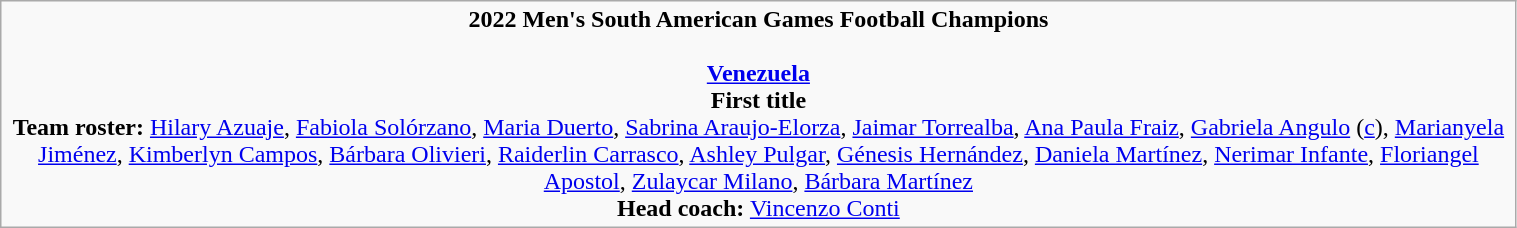<table class="wikitable" width=80%>
<tr align=center>
<td><strong>2022 Men's South American Games Football Champions</strong><br><br><strong><a href='#'>Venezuela</a></strong><br><strong>First title</strong><br><strong>Team roster:</strong> <a href='#'>Hilary Azuaje</a>, <a href='#'>Fabiola Solórzano</a>, <a href='#'>Maria Duerto</a>, <a href='#'>Sabrina Araujo-Elorza</a>, <a href='#'>Jaimar Torrealba</a>, <a href='#'>Ana Paula Fraiz</a>, <a href='#'>Gabriela Angulo</a> (<a href='#'>c</a>), <a href='#'>Marianyela Jiménez</a>, <a href='#'>Kimberlyn Campos</a>, <a href='#'>Bárbara Olivieri</a>, <a href='#'>Raiderlin Carrasco</a>, <a href='#'>Ashley Pulgar</a>, <a href='#'>Génesis Hernández</a>, <a href='#'>Daniela Martínez</a>, <a href='#'>Nerimar Infante</a>, <a href='#'>Floriangel Apostol</a>, <a href='#'>Zulaycar Milano</a>, <a href='#'>Bárbara Martínez</a><br>
<strong>Head coach:</strong> <a href='#'>Vincenzo Conti</a></td>
</tr>
</table>
